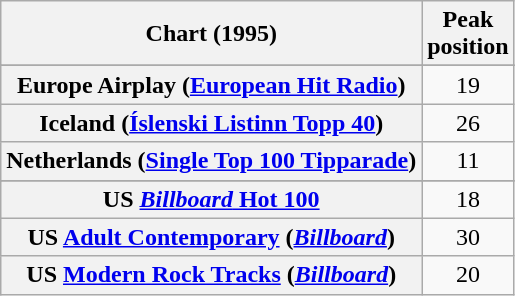<table class="wikitable sortable plainrowheaders" style="text-align:center">
<tr>
<th scope="col">Chart (1995)</th>
<th scope="col">Peak<br>position</th>
</tr>
<tr>
</tr>
<tr>
</tr>
<tr>
</tr>
<tr>
</tr>
<tr>
<th scope="row">Europe Airplay (<a href='#'>European Hit Radio</a>)</th>
<td>19</td>
</tr>
<tr>
<th scope="row">Iceland (<a href='#'>Íslenski Listinn Topp 40</a>)</th>
<td>26</td>
</tr>
<tr>
<th scope="row">Netherlands (<a href='#'>Single Top 100 Tipparade</a>)</th>
<td>11</td>
</tr>
<tr>
</tr>
<tr>
</tr>
<tr>
<th scope="row">US <a href='#'><em>Billboard</em> Hot 100</a></th>
<td>18</td>
</tr>
<tr>
<th scope="row">US <a href='#'>Adult Contemporary</a> (<em><a href='#'>Billboard</a></em>)</th>
<td>30</td>
</tr>
<tr>
<th scope="row">US <a href='#'>Modern Rock Tracks</a> (<em><a href='#'>Billboard</a></em>)</th>
<td>20</td>
</tr>
</table>
